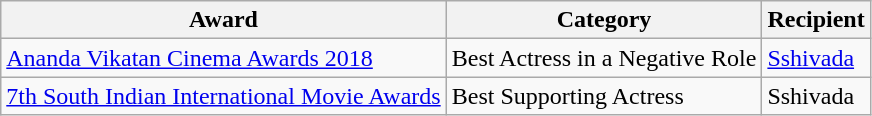<table class="wikitable sortable">
<tr>
<th>Award</th>
<th>Category</th>
<th>Recipient</th>
</tr>
<tr>
<td><a href='#'>Ananda Vikatan Cinema Awards 2018</a></td>
<td>Best Actress in a Negative Role</td>
<td><a href='#'>Sshivada</a></td>
</tr>
<tr>
<td><a href='#'>7th South Indian International Movie Awards</a></td>
<td>Best Supporting Actress</td>
<td>Sshivada</td>
</tr>
</table>
